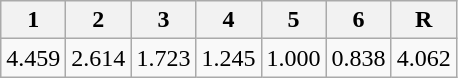<table class=wikitable>
<tr>
<th>1</th>
<th>2</th>
<th>3</th>
<th>4</th>
<th>5</th>
<th>6</th>
<th>R</th>
</tr>
<tr>
<td>4.459</td>
<td>2.614</td>
<td>1.723</td>
<td>1.245</td>
<td>1.000</td>
<td>0.838</td>
<td>4.062</td>
</tr>
</table>
